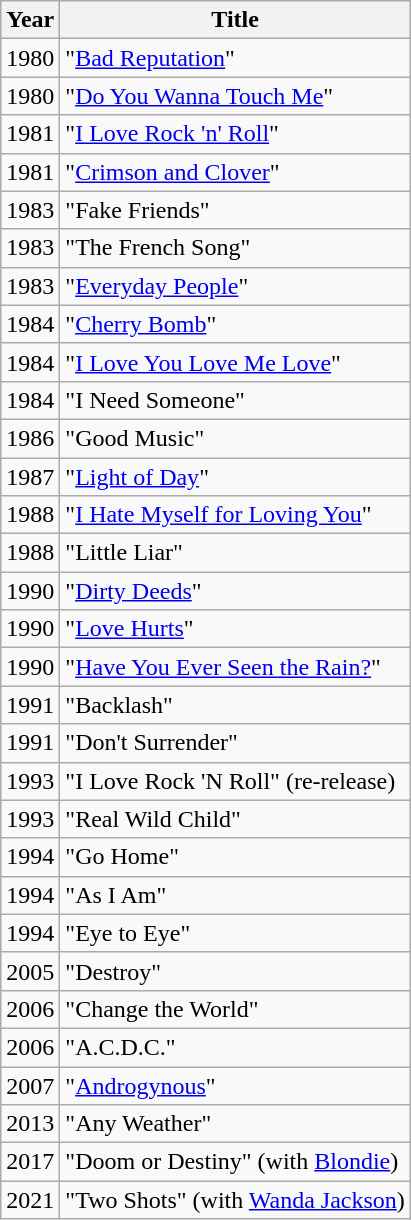<table class="wikitable">
<tr>
<th>Year</th>
<th>Title</th>
</tr>
<tr>
<td>1980</td>
<td>"<a href='#'>Bad Reputation</a>"</td>
</tr>
<tr>
<td>1980</td>
<td>"<a href='#'>Do You Wanna Touch Me</a>"</td>
</tr>
<tr>
<td>1981</td>
<td>"<a href='#'>I Love Rock 'n' Roll</a>"</td>
</tr>
<tr>
<td>1981</td>
<td>"<a href='#'>Crimson and Clover</a>"</td>
</tr>
<tr>
<td>1983</td>
<td>"Fake Friends"</td>
</tr>
<tr>
<td>1983</td>
<td>"The French Song"</td>
</tr>
<tr>
<td>1983</td>
<td>"<a href='#'>Everyday People</a>"</td>
</tr>
<tr>
<td>1984</td>
<td>"<a href='#'>Cherry Bomb</a>"</td>
</tr>
<tr>
<td>1984</td>
<td>"<a href='#'>I Love You Love Me Love</a>"</td>
</tr>
<tr>
<td>1984</td>
<td>"I Need Someone"</td>
</tr>
<tr>
<td>1986</td>
<td>"Good Music"</td>
</tr>
<tr>
<td>1987</td>
<td>"<a href='#'>Light of Day</a>"</td>
</tr>
<tr>
<td>1988</td>
<td>"<a href='#'>I Hate Myself for Loving You</a>"</td>
</tr>
<tr>
<td>1988</td>
<td>"Little Liar"</td>
</tr>
<tr>
<td>1990</td>
<td>"<a href='#'>Dirty Deeds</a>"</td>
</tr>
<tr>
<td>1990</td>
<td>"<a href='#'>Love Hurts</a>"</td>
</tr>
<tr>
<td>1990</td>
<td>"<a href='#'>Have You Ever Seen the Rain?</a>"</td>
</tr>
<tr>
<td>1991</td>
<td>"Backlash"</td>
</tr>
<tr>
<td>1991</td>
<td>"Don't Surrender"</td>
</tr>
<tr>
<td>1993</td>
<td>"I Love Rock 'N Roll" (re-release)</td>
</tr>
<tr>
<td>1993</td>
<td>"Real Wild Child"</td>
</tr>
<tr>
<td>1994</td>
<td>"Go Home"</td>
</tr>
<tr>
<td>1994</td>
<td>"As I Am"</td>
</tr>
<tr>
<td>1994</td>
<td>"Eye to Eye"</td>
</tr>
<tr>
<td>2005</td>
<td>"Destroy"</td>
</tr>
<tr>
<td>2006</td>
<td>"Change the World"</td>
</tr>
<tr>
<td>2006</td>
<td>"A.C.D.C."</td>
</tr>
<tr>
<td>2007</td>
<td>"<a href='#'>Androgynous</a>"</td>
</tr>
<tr>
<td>2013</td>
<td>"Any Weather"</td>
</tr>
<tr>
<td>2017</td>
<td>"Doom or Destiny" (with <a href='#'>Blondie</a>)</td>
</tr>
<tr>
<td>2021</td>
<td>"Two Shots" (with <a href='#'>Wanda Jackson</a>)</td>
</tr>
</table>
